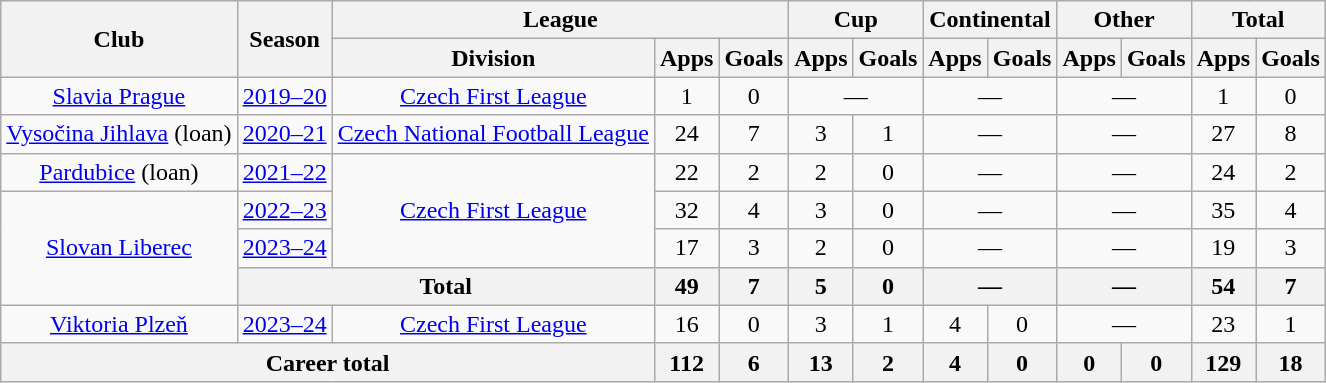<table class="wikitable" style="text-align:center">
<tr>
<th rowspan=2>Club</th>
<th rowspan=2>Season</th>
<th colspan=3>League</th>
<th colspan=2>Cup</th>
<th colspan=2>Continental</th>
<th colspan=2>Other</th>
<th colspan=2>Total</th>
</tr>
<tr>
<th>Division</th>
<th>Apps</th>
<th>Goals</th>
<th>Apps</th>
<th>Goals</th>
<th>Apps</th>
<th>Goals</th>
<th>Apps</th>
<th>Goals</th>
<th>Apps</th>
<th>Goals</th>
</tr>
<tr>
<td><a href='#'>Slavia Prague</a></td>
<td><a href='#'>2019–20</a></td>
<td><a href='#'>Czech First League</a></td>
<td>1</td>
<td>0</td>
<td colspan="2">—</td>
<td colspan="2">—</td>
<td colspan="2">—</td>
<td>1</td>
<td>0</td>
</tr>
<tr>
<td><a href='#'>Vysočina Jihlava</a> (loan)</td>
<td><a href='#'>2020–21</a></td>
<td><a href='#'>Czech National Football League</a></td>
<td>24</td>
<td>7</td>
<td>3</td>
<td>1</td>
<td colspan="2">—</td>
<td colspan="2">—</td>
<td>27</td>
<td>8</td>
</tr>
<tr>
<td><a href='#'>Pardubice</a> (loan)</td>
<td><a href='#'>2021–22</a></td>
<td rowspan="3"><a href='#'>Czech First League</a></td>
<td>22</td>
<td>2</td>
<td>2</td>
<td>0</td>
<td colspan="2">—</td>
<td colspan="2">—</td>
<td>24</td>
<td>2</td>
</tr>
<tr>
<td rowspan="3"><a href='#'>Slovan Liberec</a></td>
<td><a href='#'>2022–23</a></td>
<td>32</td>
<td>4</td>
<td>3</td>
<td>0</td>
<td colspan="2">—</td>
<td colspan="2">—</td>
<td>35</td>
<td>4</td>
</tr>
<tr>
<td><a href='#'>2023–24</a></td>
<td>17</td>
<td>3</td>
<td>2</td>
<td>0</td>
<td colspan="2">—</td>
<td colspan="2">—</td>
<td>19</td>
<td>3</td>
</tr>
<tr>
<th colspan="2">Total</th>
<th>49</th>
<th>7</th>
<th>5</th>
<th>0</th>
<th colspan="2">—</th>
<th colspan="2">—</th>
<th>54</th>
<th>7</th>
</tr>
<tr>
<td><a href='#'>Viktoria Plzeň</a></td>
<td><a href='#'>2023–24</a></td>
<td><a href='#'>Czech First League</a></td>
<td>16</td>
<td>0</td>
<td>3</td>
<td>1</td>
<td>4</td>
<td>0</td>
<td colspan="2">—</td>
<td>23</td>
<td>1</td>
</tr>
<tr>
<th colspan="3">Career total</th>
<th>112</th>
<th>6</th>
<th>13</th>
<th>2</th>
<th>4</th>
<th>0</th>
<th>0</th>
<th>0</th>
<th>129</th>
<th>18</th>
</tr>
</table>
